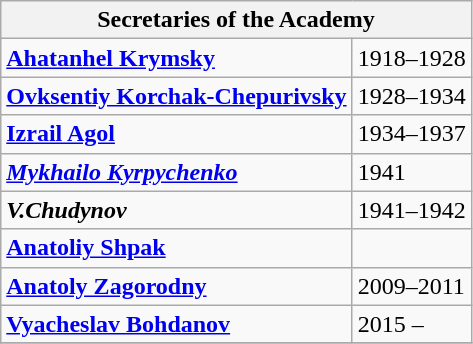<table class="wikitable">
<tr>
<th colspan=2>Secretaries of the Academy</th>
</tr>
<tr>
<td><strong><a href='#'>Ahatanhel Krymsky</a></strong></td>
<td>1918–1928</td>
</tr>
<tr>
<td><strong><a href='#'>Ovksentiy Korchak-Chepurivsky</a></strong></td>
<td>1928–1934</td>
</tr>
<tr>
<td><strong><a href='#'>Izrail Agol</a></strong></td>
<td>1934–1937</td>
</tr>
<tr>
<td><strong><em><a href='#'>Mykhailo Kyrpychenko</a></em></strong></td>
<td>1941</td>
</tr>
<tr>
<td><strong><em>V.Chudynov</em></strong></td>
<td>1941–1942</td>
</tr>
<tr>
<td><strong><a href='#'>Anatoliy Shpak</a></strong></td>
<td></td>
</tr>
<tr>
<td><strong><a href='#'>Anatoly Zagorodny</a></strong></td>
<td>2009–2011</td>
</tr>
<tr>
<td><strong><a href='#'>Vyacheslav Bohdanov</a></strong></td>
<td>2015 –</td>
</tr>
<tr>
</tr>
</table>
